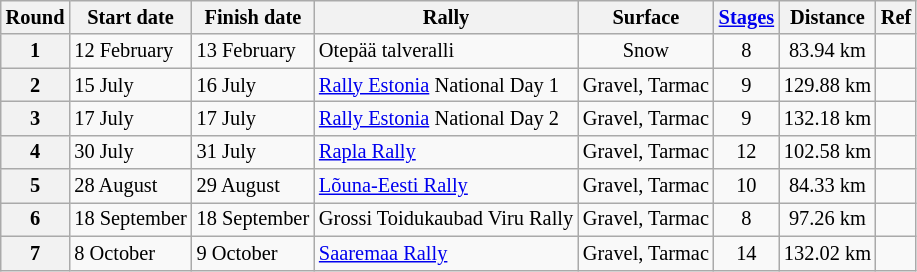<table class="wikitable" style="font-size: 85%">
<tr>
<th>Round</th>
<th>Start date</th>
<th>Finish date</th>
<th>Rally</th>
<th>Surface</th>
<th><a href='#'>Stages</a></th>
<th>Distance</th>
<th>Ref</th>
</tr>
<tr>
<th>1</th>
<td>12 February</td>
<td>13 February</td>
<td> Otepää talveralli</td>
<td align="center">Snow</td>
<td align="center">8</td>
<td align="center">83.94 km</td>
<td></td>
</tr>
<tr>
<th>2</th>
<td>15 July</td>
<td>16 July</td>
<td nowrap=""> <a href='#'>Rally Estonia</a> National Day 1</td>
<td align="center">Gravel,  Tarmac</td>
<td align="center">9</td>
<td align="center">129.88 km</td>
<td></td>
</tr>
<tr>
<th>3</th>
<td>17 July</td>
<td>17 July</td>
<td> <a href='#'>Rally Estonia</a> National Day 2</td>
<td align="center">Gravel, Tarmac</td>
<td align="center">9</td>
<td align="center">132.18 km</td>
<td></td>
</tr>
<tr>
<th>4</th>
<td>30 July</td>
<td>31 July</td>
<td> <a href='#'>Rapla Rally</a></td>
<td align="center">Gravel, Tarmac</td>
<td align="center">12</td>
<td align="center">102.58 km</td>
<td></td>
</tr>
<tr>
<th>5</th>
<td>28 August</td>
<td>29 August</td>
<td> <a href='#'>Lõuna-Eesti Rally</a></td>
<td align="center">Gravel, Tarmac</td>
<td align="center">10</td>
<td align="center">84.33 km</td>
<td></td>
</tr>
<tr>
<th>6</th>
<td>18 September</td>
<td>18 September</td>
<td> Grossi Toidukaubad Viru Rally</td>
<td align="center">Gravel, Tarmac</td>
<td align="center">8</td>
<td align="center">97.26 km</td>
<td></td>
</tr>
<tr>
<th>7</th>
<td>8 October</td>
<td>9 October</td>
<td> <a href='#'>Saaremaa Rally</a></td>
<td align="center">Gravel, Tarmac</td>
<td align="center">14</td>
<td align="center">132.02 km</td>
<td></td>
</tr>
</table>
